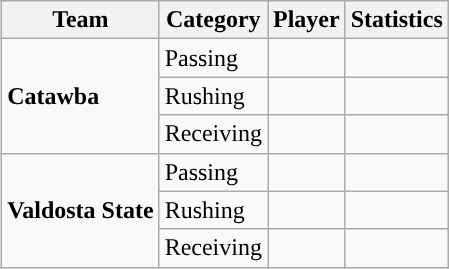<table class="wikitable" style="float: right;">
<tr>
<th>Team</th>
<th>Category</th>
<th>Player</th>
<th>Statistics</th>
</tr>
<tr>
<td rowspan=3><strong>Catawba</strong></td>
<td>Passing</td>
<td></td>
<td></td>
</tr>
<tr>
<td>Rushing</td>
<td></td>
<td></td>
</tr>
<tr>
<td>Receiving</td>
<td></td>
<td></td>
</tr>
<tr>
<td rowspan=3><strong>Valdosta State</strong></td>
<td>Passing</td>
<td></td>
<td></td>
</tr>
<tr>
<td>Rushing</td>
<td></td>
<td></td>
</tr>
<tr>
<td>Receiving</td>
<td></td>
<td></td>
</tr>
</table>
